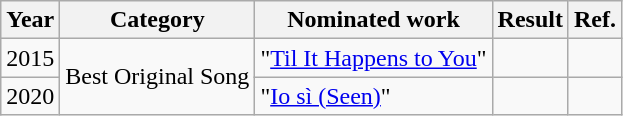<table class="wikitable">
<tr>
<th>Year</th>
<th>Category</th>
<th>Nominated work</th>
<th>Result</th>
<th>Ref.</th>
</tr>
<tr>
<td>2015</td>
<td rowspan="2">Best Original Song</td>
<td>"<a href='#'>Til It Happens to You</a>" </td>
<td></td>
<td align="center"></td>
</tr>
<tr>
<td>2020</td>
<td>"<a href='#'>Io sì (Seen)</a>" </td>
<td></td>
<td align="center"></td>
</tr>
</table>
